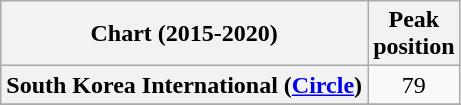<table class="wikitable sortable plainrowheaders" style="text-align:center">
<tr>
<th scope="col">Chart (2015-2020)</th>
<th scope="col">Peak<br>position</th>
</tr>
<tr>
<th scope="row">South Korea International (<a href='#'>Circle</a>)</th>
<td>79</td>
</tr>
<tr>
</tr>
<tr>
</tr>
</table>
